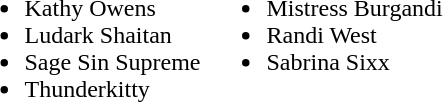<table>
<tr>
<td valign=top><br><ul><li>Kathy Owens</li><li>Ludark Shaitan</li><li>Sage Sin Supreme</li><li>Thunderkitty</li></ul></td>
<td valign=top><br><ul><li>Mistress Burgandi</li><li>Randi West</li><li>Sabrina Sixx</li></ul></td>
</tr>
</table>
